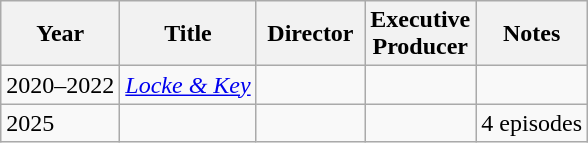<table class="wikitable">
<tr>
<th>Year</th>
<th>Title</th>
<th width="65">Director</th>
<th width="65">Executive<br>Producer</th>
<th>Notes</th>
</tr>
<tr>
<td>2020–2022</td>
<td><em><a href='#'>Locke & Key</a></em></td>
<td></td>
<td></td>
<td></td>
</tr>
<tr>
<td>2025</td>
<td></td>
<td></td>
<td></td>
<td>4 episodes</td>
</tr>
</table>
